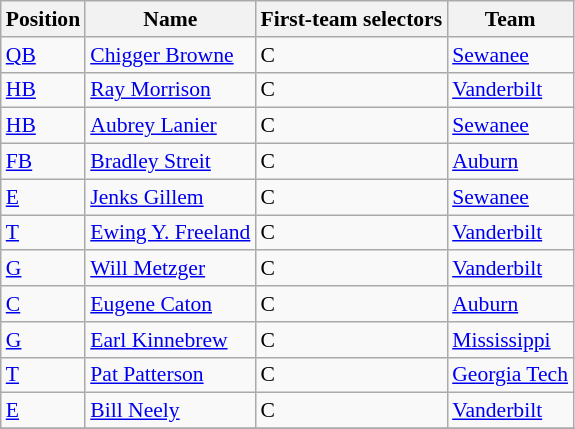<table class="wikitable" style="font-size: 90%">
<tr>
<th>Position</th>
<th>Name</th>
<th>First-team selectors</th>
<th>Team</th>
</tr>
<tr>
<td><a href='#'>QB</a></td>
<td><a href='#'>Chigger Browne</a></td>
<td>C</td>
<td><a href='#'>Sewanee</a></td>
</tr>
<tr>
<td><a href='#'>HB</a></td>
<td><a href='#'>Ray Morrison</a></td>
<td>C</td>
<td><a href='#'>Vanderbilt</a></td>
</tr>
<tr>
<td><a href='#'>HB</a></td>
<td><a href='#'>Aubrey Lanier</a></td>
<td>C</td>
<td><a href='#'>Sewanee</a></td>
</tr>
<tr>
<td><a href='#'>FB</a></td>
<td><a href='#'>Bradley Streit</a></td>
<td>C</td>
<td><a href='#'>Auburn</a></td>
</tr>
<tr>
<td><a href='#'>E</a></td>
<td><a href='#'>Jenks Gillem</a></td>
<td>C</td>
<td><a href='#'>Sewanee</a></td>
</tr>
<tr>
<td><a href='#'>T</a></td>
<td><a href='#'>Ewing Y. Freeland</a></td>
<td>C</td>
<td><a href='#'>Vanderbilt</a></td>
</tr>
<tr>
<td><a href='#'>G</a></td>
<td><a href='#'>Will Metzger</a></td>
<td>C</td>
<td><a href='#'>Vanderbilt</a></td>
</tr>
<tr>
<td><a href='#'>C</a></td>
<td><a href='#'>Eugene Caton</a></td>
<td>C</td>
<td><a href='#'>Auburn</a></td>
</tr>
<tr>
<td><a href='#'>G</a></td>
<td><a href='#'>Earl Kinnebrew</a></td>
<td>C</td>
<td><a href='#'>Mississippi</a></td>
</tr>
<tr>
<td><a href='#'>T</a></td>
<td><a href='#'>Pat Patterson</a></td>
<td>C</td>
<td><a href='#'>Georgia Tech</a></td>
</tr>
<tr>
<td><a href='#'>E</a></td>
<td><a href='#'>Bill Neely</a></td>
<td>C</td>
<td><a href='#'>Vanderbilt</a></td>
</tr>
<tr>
</tr>
</table>
